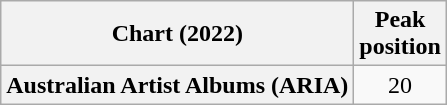<table class="wikitable plainrowheaders" style="text-align:center">
<tr>
<th scope="col">Chart (2022)</th>
<th scope="col">Peak<br>position</th>
</tr>
<tr>
<th scope="row">Australian Artist Albums (ARIA)</th>
<td>20</td>
</tr>
</table>
